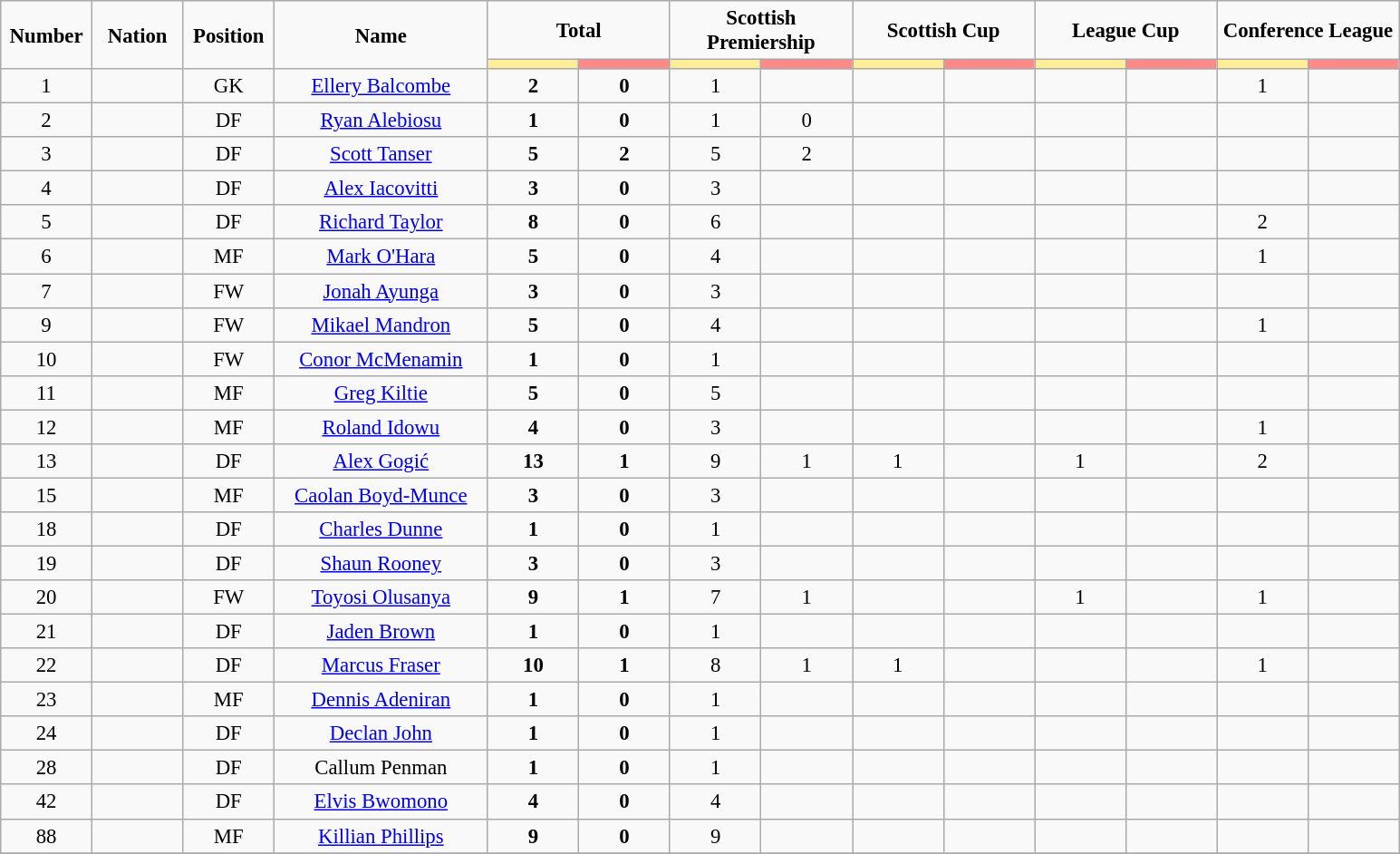<table class="wikitable" style="font-size: 95%; text-align: center;">
<tr>
<td rowspan="2"  width=60 "><strong>Number</strong></td>
<td rowspan="2"  width=60 "><strong>Nation</strong></td>
<td rowspan="2"  width=60 "><strong>Position</strong></td>
<td rowspan="2"  width=150 "><strong>Name</strong></td>
<td colspan="2"><strong>Total </strong></td>
<td colspan="2"><strong>Scottish Premiership</strong></td>
<td colspan="2"><strong>Scottish Cup</strong></td>
<td colspan="2"><strong>League Cup</strong></td>
<td colspan="2"><strong>Conference League</strong></td>
</tr>
<tr>
<th style="width:60px; background:#fe9;"></th>
<th style="width:60px; background:#ff8888;"></th>
<th style="width:60px; background:#fe9;"></th>
<th style="width:60px; background:#ff8888;"></th>
<th style="width:60px; background:#fe9;"></th>
<th style="width:60px; background:#ff8888;"></th>
<th style="width:60px; background:#fe9;"></th>
<th style="width:60px; background:#ff8888;"></th>
<th style="width:60px; background:#fe9;"></th>
<th style="width:60px; background:#ff8888;"></th>
</tr>
<tr>
<td>1</td>
<td></td>
<td>GK</td>
<td><a href='#'>Ellery Balcombe</a></td>
<td><strong>2</strong></td>
<td><strong>0</strong></td>
<td>1</td>
<td></td>
<td></td>
<td></td>
<td></td>
<td></td>
<td>1</td>
<td></td>
</tr>
<tr>
<td>2</td>
<td></td>
<td>DF</td>
<td><a href='#'>Ryan Alebiosu</a></td>
<td><strong>1</strong></td>
<td><strong>0</strong></td>
<td>1</td>
<td>0</td>
<td></td>
<td></td>
<td></td>
<td></td>
<td></td>
<td></td>
</tr>
<tr>
<td>3</td>
<td></td>
<td>DF</td>
<td><a href='#'>Scott Tanser</a></td>
<td><strong>5</strong></td>
<td><strong>2</strong></td>
<td>5</td>
<td>2</td>
<td></td>
<td></td>
<td></td>
<td></td>
<td></td>
<td></td>
</tr>
<tr>
<td>4</td>
<td></td>
<td>DF</td>
<td><a href='#'>Alex Iacovitti</a></td>
<td><strong>3</strong></td>
<td><strong>0</strong></td>
<td>3</td>
<td></td>
<td></td>
<td></td>
<td></td>
<td></td>
<td></td>
<td></td>
</tr>
<tr>
<td>5</td>
<td></td>
<td>DF</td>
<td><a href='#'>Richard Taylor</a></td>
<td><strong>8</strong></td>
<td><strong>0</strong></td>
<td>6</td>
<td></td>
<td></td>
<td></td>
<td></td>
<td></td>
<td>2</td>
<td></td>
</tr>
<tr>
<td>6</td>
<td></td>
<td>MF</td>
<td><a href='#'>Mark O'Hara</a></td>
<td><strong>5</strong></td>
<td><strong>0</strong></td>
<td>4</td>
<td></td>
<td></td>
<td></td>
<td></td>
<td></td>
<td>1</td>
<td></td>
</tr>
<tr>
<td>7</td>
<td></td>
<td>FW</td>
<td><a href='#'>Jonah Ayunga</a></td>
<td><strong>3</strong></td>
<td><strong>0</strong></td>
<td>3</td>
<td></td>
<td></td>
<td></td>
<td></td>
<td></td>
<td></td>
<td></td>
</tr>
<tr>
<td>9</td>
<td></td>
<td>FW</td>
<td><a href='#'>Mikael Mandron</a></td>
<td><strong>5</strong></td>
<td><strong>0</strong></td>
<td>4</td>
<td></td>
<td></td>
<td></td>
<td></td>
<td></td>
<td>1</td>
<td></td>
</tr>
<tr>
<td>10</td>
<td></td>
<td>FW</td>
<td><a href='#'>Conor McMenamin</a></td>
<td><strong>1</strong></td>
<td><strong>0</strong></td>
<td>1</td>
<td></td>
<td></td>
<td></td>
<td></td>
<td></td>
<td></td>
<td></td>
</tr>
<tr>
<td>11</td>
<td></td>
<td>MF</td>
<td><a href='#'>Greg Kiltie</a></td>
<td><strong>5</strong></td>
<td><strong>0</strong></td>
<td>5</td>
<td></td>
<td></td>
<td></td>
<td></td>
<td></td>
<td></td>
<td></td>
</tr>
<tr>
<td>12</td>
<td></td>
<td>MF</td>
<td><a href='#'>Roland Idowu</a></td>
<td><strong>4</strong></td>
<td><strong>0</strong></td>
<td>3</td>
<td></td>
<td></td>
<td></td>
<td></td>
<td></td>
<td>1</td>
<td></td>
</tr>
<tr>
<td>13</td>
<td></td>
<td>DF</td>
<td><a href='#'>Alex Gogić</a></td>
<td><strong>13</strong></td>
<td><strong>1</strong></td>
<td>9</td>
<td>1</td>
<td>1</td>
<td></td>
<td>1</td>
<td></td>
<td>2</td>
<td></td>
</tr>
<tr>
<td>15</td>
<td></td>
<td>MF</td>
<td><a href='#'>Caolan Boyd-Munce</a></td>
<td><strong>3</strong></td>
<td><strong>0</strong></td>
<td>3</td>
<td></td>
<td></td>
<td></td>
<td></td>
<td></td>
<td></td>
<td></td>
</tr>
<tr>
<td>18</td>
<td></td>
<td>DF</td>
<td><a href='#'>Charles Dunne</a></td>
<td><strong>1</strong></td>
<td><strong>0</strong></td>
<td>1</td>
<td></td>
<td></td>
<td></td>
<td></td>
<td></td>
<td></td>
<td></td>
</tr>
<tr>
<td>19</td>
<td></td>
<td>DF</td>
<td><a href='#'>Shaun Rooney</a></td>
<td><strong>3</strong></td>
<td><strong>0</strong></td>
<td>3</td>
<td></td>
<td></td>
<td></td>
<td></td>
<td></td>
<td></td>
<td></td>
</tr>
<tr>
<td>20</td>
<td></td>
<td>FW</td>
<td><a href='#'>Toyosi Olusanya</a></td>
<td><strong>9</strong></td>
<td><strong>1</strong></td>
<td>7</td>
<td>1</td>
<td></td>
<td></td>
<td>1</td>
<td></td>
<td>1</td>
<td></td>
</tr>
<tr>
<td>21</td>
<td></td>
<td>DF</td>
<td><a href='#'>Jaden Brown</a></td>
<td><strong>1</strong></td>
<td><strong>0</strong></td>
<td>1</td>
<td></td>
<td></td>
<td></td>
<td></td>
<td></td>
<td></td>
<td></td>
</tr>
<tr>
<td>22</td>
<td></td>
<td>DF</td>
<td><a href='#'>Marcus Fraser</a></td>
<td><strong>10</strong></td>
<td><strong>1</strong></td>
<td>8</td>
<td>1</td>
<td>1</td>
<td></td>
<td></td>
<td></td>
<td>1</td>
<td></td>
</tr>
<tr>
<td>23</td>
<td></td>
<td>MF</td>
<td><a href='#'>Dennis Adeniran</a></td>
<td><strong>1</strong></td>
<td><strong>0</strong></td>
<td>1</td>
<td></td>
<td></td>
<td></td>
<td></td>
<td></td>
<td></td>
<td></td>
</tr>
<tr>
<td>24</td>
<td></td>
<td>DF</td>
<td><a href='#'>Declan John</a></td>
<td><strong>1</strong></td>
<td><strong>0</strong></td>
<td>1</td>
<td></td>
<td></td>
<td></td>
<td></td>
<td></td>
<td></td>
<td></td>
</tr>
<tr>
<td>28</td>
<td></td>
<td>DF</td>
<td>Callum Penman</td>
<td><strong>1</strong></td>
<td><strong>0</strong></td>
<td>1</td>
<td></td>
<td></td>
<td></td>
<td></td>
<td></td>
<td></td>
<td></td>
</tr>
<tr>
<td>42</td>
<td></td>
<td>DF</td>
<td><a href='#'>Elvis Bwomono</a></td>
<td><strong>4</strong></td>
<td><strong>0</strong></td>
<td>4</td>
<td></td>
<td></td>
<td></td>
<td></td>
<td></td>
<td></td>
<td></td>
</tr>
<tr>
<td>88</td>
<td></td>
<td>MF</td>
<td><a href='#'>Killian Phillips</a></td>
<td><strong>9</strong></td>
<td><strong>0</strong></td>
<td>9</td>
<td></td>
<td></td>
<td></td>
<td></td>
<td></td>
<td></td>
<td></td>
</tr>
<tr>
</tr>
</table>
